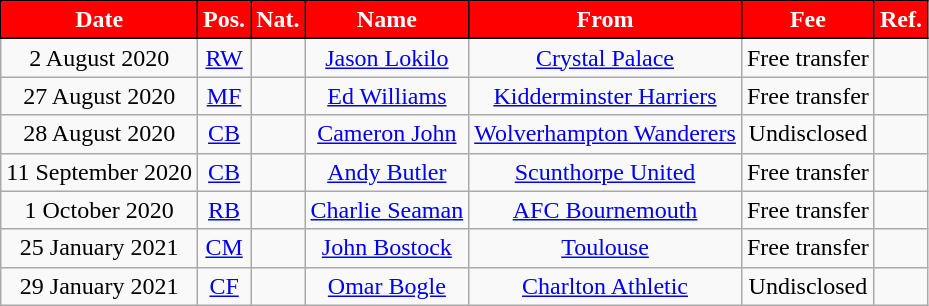<table class="wikitable" style="text-align:center;">
<tr>
<th style="background:red;border:1px solid black;color:white;">Date</th>
<th style="background:red;border:1px solid black;color:white;">Pos.</th>
<th style="background:red;border:1px solid black;color:white;">Nat.</th>
<th style="background:red;border:1px solid black;color:white;">Name</th>
<th style="background:red;border:1px solid black;color:white;">From</th>
<th style="background:red;border:1px solid black;color:white;">Fee</th>
<th style="background:red;border:1px solid black;color:white;">Ref.</th>
</tr>
<tr>
<td>2 August 2020</td>
<td><a href='#'>RW</a></td>
<td></td>
<td><a href='#'>Jason Lokilo</a></td>
<td> <a href='#'>Crystal Palace</a></td>
<td>Free transfer</td>
<td></td>
</tr>
<tr>
<td>27 August 2020</td>
<td><a href='#'>MF</a></td>
<td></td>
<td><a href='#'>Ed Williams</a></td>
<td> <a href='#'>Kidderminster Harriers</a></td>
<td>Free transfer</td>
<td></td>
</tr>
<tr>
<td>28 August 2020</td>
<td><a href='#'>CB</a></td>
<td></td>
<td><a href='#'>Cameron John</a></td>
<td> <a href='#'>Wolverhampton Wanderers</a></td>
<td>Undisclosed</td>
<td></td>
</tr>
<tr>
<td>11 September 2020</td>
<td><a href='#'>CB</a></td>
<td></td>
<td><a href='#'>Andy Butler</a></td>
<td> <a href='#'>Scunthorpe United</a></td>
<td>Free transfer</td>
<td></td>
</tr>
<tr>
<td>1 October 2020</td>
<td><a href='#'>RB</a></td>
<td></td>
<td><a href='#'>Charlie Seaman</a></td>
<td> <a href='#'>AFC Bournemouth</a></td>
<td>Free transfer</td>
<td></td>
</tr>
<tr>
<td>25 January 2021</td>
<td><a href='#'>CM</a></td>
<td></td>
<td><a href='#'>John Bostock</a></td>
<td> <a href='#'>Toulouse</a></td>
<td>Free transfer</td>
<td></td>
</tr>
<tr>
<td>29 January 2021</td>
<td><a href='#'>CF</a></td>
<td></td>
<td><a href='#'>Omar Bogle</a></td>
<td> <a href='#'>Charlton Athletic</a></td>
<td>Undisclosed</td>
<td></td>
</tr>
</table>
